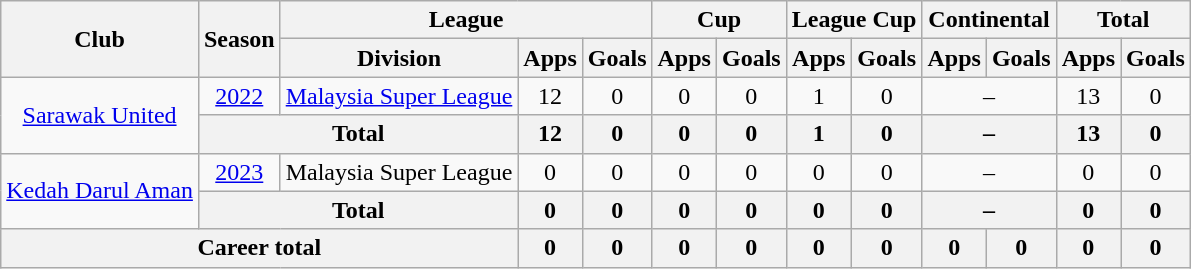<table class=wikitable style="text-align:center">
<tr>
<th rowspan=2>Club</th>
<th rowspan=2>Season</th>
<th colspan=3>League</th>
<th colspan=2>Cup</th>
<th colspan=2>League Cup</th>
<th colspan=2>Continental</th>
<th colspan=2>Total</th>
</tr>
<tr>
<th>Division</th>
<th>Apps</th>
<th>Goals</th>
<th>Apps</th>
<th>Goals</th>
<th>Apps</th>
<th>Goals</th>
<th>Apps</th>
<th>Goals</th>
<th>Apps</th>
<th>Goals</th>
</tr>
<tr>
<td rowspan="2"><a href='#'>Sarawak United</a></td>
<td><a href='#'>2022</a></td>
<td><a href='#'>Malaysia Super League</a></td>
<td>12</td>
<td>0</td>
<td>0</td>
<td>0</td>
<td>1</td>
<td>0</td>
<td colspan="2">–</td>
<td>13</td>
<td>0</td>
</tr>
<tr>
<th colspan=2>Total</th>
<th>12</th>
<th>0</th>
<th>0</th>
<th>0</th>
<th>1</th>
<th>0</th>
<th colspan="2">–</th>
<th>13</th>
<th>0</th>
</tr>
<tr>
<td rowspan="2"><a href='#'>Kedah Darul Aman</a></td>
<td><a href='#'>2023</a></td>
<td>Malaysia Super League</td>
<td>0</td>
<td>0</td>
<td>0</td>
<td>0</td>
<td>0</td>
<td>0</td>
<td colspan="2">–</td>
<td>0</td>
<td>0</td>
</tr>
<tr>
<th colspan=2>Total</th>
<th>0</th>
<th>0</th>
<th>0</th>
<th>0</th>
<th>0</th>
<th>0</th>
<th colspan="2">–</th>
<th>0</th>
<th>0</th>
</tr>
<tr>
<th colspan=3>Career total</th>
<th>0</th>
<th>0</th>
<th>0</th>
<th>0</th>
<th>0</th>
<th>0</th>
<th>0</th>
<th>0</th>
<th>0</th>
<th>0</th>
</tr>
</table>
